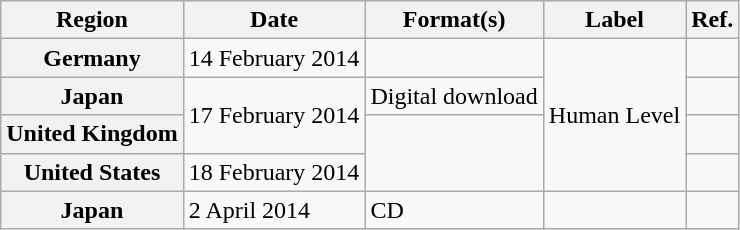<table class="wikitable plainrowheaders">
<tr>
<th scope="col">Region</th>
<th scope="col">Date</th>
<th scope="col">Format(s)</th>
<th scope="col">Label</th>
<th scope="col">Ref.</th>
</tr>
<tr>
<th scope="row">Germany</th>
<td>14 February 2014</td>
<td></td>
<td rowspan="4">Human Level</td>
<td></td>
</tr>
<tr>
<th scope="row">Japan</th>
<td rowspan="2">17 February 2014</td>
<td>Digital download</td>
<td></td>
</tr>
<tr>
<th scope="row">United Kingdom</th>
<td rowspan="2"></td>
<td></td>
</tr>
<tr>
<th scope="row">United States</th>
<td>18 February 2014</td>
<td></td>
</tr>
<tr>
<th scope="row">Japan</th>
<td>2 April 2014</td>
<td>CD</td>
<td></td>
<td></td>
</tr>
</table>
